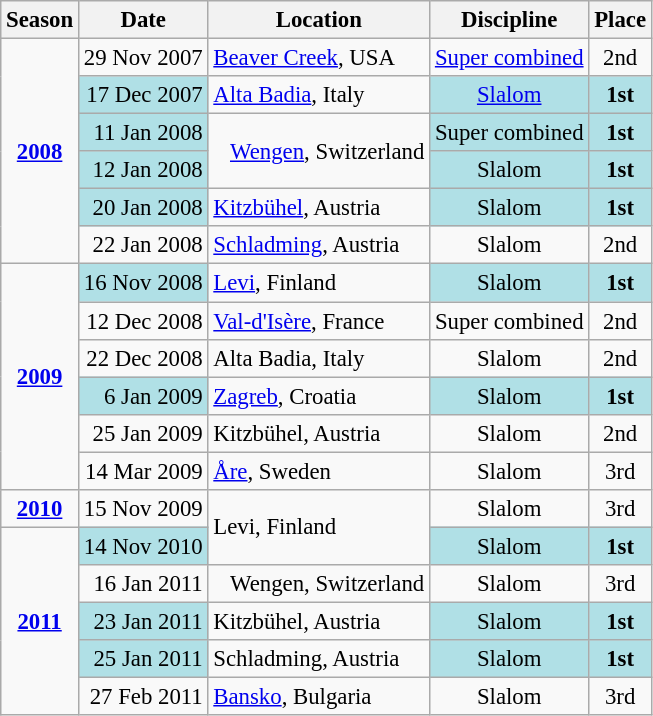<table class=wikitable style="text-align:center; font-size:95%;">
<tr>
<th>Season</th>
<th>Date</th>
<th>Location</th>
<th>Discipline</th>
<th>Place</th>
</tr>
<tr>
<td rowspan="6"><strong><a href='#'>2008</a></strong></td>
<td align=right>29 Nov 2007</td>
<td align=left> <a href='#'>Beaver Creek</a>, USA</td>
<td><a href='#'>Super combined</a></td>
<td>2nd</td>
</tr>
<tr>
<td align=right bgcolor="#BOEOE6">17 Dec 2007</td>
<td align=left> <a href='#'>Alta Badia</a>, Italy</td>
<td bgcolor="#BOEOE6"><a href='#'>Slalom</a></td>
<td bgcolor="#BOEOE6"><strong>1st</strong></td>
</tr>
<tr>
<td align=right bgcolor="#BOEOE6">11 Jan 2008</td>
<td rowspan=2 align=left>   <a href='#'>Wengen</a>, Switzerland</td>
<td bgcolor="#BOEOE6">Super combined</td>
<td bgcolor="#BOEOE6"><strong>1st</strong></td>
</tr>
<tr>
<td align=right bgcolor="#BOEOE6">12 Jan 2008</td>
<td bgcolor="#BOEOE6";>Slalom</td>
<td bgcolor="#BOEOE6"><strong>1st</strong></td>
</tr>
<tr>
<td align=right bgcolor="#BOEOE6">20 Jan 2008</td>
<td align=left> <a href='#'>Kitzbühel</a>, Austria</td>
<td bgcolor="#BOEOE6";>Slalom</td>
<td bgcolor="#BOEOE6"><strong>1st</strong></td>
</tr>
<tr>
<td align=right>22 Jan 2008</td>
<td align=left> <a href='#'>Schladming</a>, Austria</td>
<td>Slalom</td>
<td>2nd</td>
</tr>
<tr>
<td rowspan="6"><strong><a href='#'>2009</a></strong></td>
<td align=right bgcolor="#BOEOE6">16 Nov 2008</td>
<td align=left> <a href='#'>Levi</a>, Finland</td>
<td bgcolor="#BOEOE6";>Slalom</td>
<td bgcolor="#BOEOE6"><strong>1st</strong></td>
</tr>
<tr>
<td align=right>12 Dec 2008</td>
<td align=left> <a href='#'>Val-d'Isère</a>, France</td>
<td>Super combined</td>
<td>2nd</td>
</tr>
<tr>
<td align=right>22 Dec 2008</td>
<td align=left> Alta Badia, Italy</td>
<td>Slalom</td>
<td>2nd</td>
</tr>
<tr>
<td align=right bgcolor="#BOEOE6">6 Jan 2009</td>
<td align=left> <a href='#'>Zagreb</a>, Croatia</td>
<td bgcolor="#BOEOE6";>Slalom</td>
<td bgcolor="#BOEOE6"><strong>1st</strong></td>
</tr>
<tr>
<td align=right>25 Jan 2009</td>
<td align=left> Kitzbühel, Austria</td>
<td>Slalom</td>
<td>2nd</td>
</tr>
<tr>
<td align=right>14 Mar 2009</td>
<td align=left> <a href='#'>Åre</a>, Sweden</td>
<td>Slalom</td>
<td>3rd</td>
</tr>
<tr>
<td><strong><a href='#'>2010</a></strong></td>
<td align=right>15 Nov 2009</td>
<td rowspan=2 align=left> Levi, Finland</td>
<td>Slalom</td>
<td>3rd</td>
</tr>
<tr>
<td rowspan="5"><strong><a href='#'>2011</a></strong></td>
<td align=right bgcolor="#BOEOE6">14 Nov 2010</td>
<td bgcolor="#BOEOE6";>Slalom</td>
<td bgcolor="#BOEOE6"><strong>1st</strong></td>
</tr>
<tr>
<td align=right>16 Jan 2011</td>
<td align=left>   Wengen, Switzerland</td>
<td>Slalom</td>
<td>3rd</td>
</tr>
<tr>
<td align=right bgcolor="#BOEOE6">23 Jan 2011</td>
<td align=left> Kitzbühel, Austria</td>
<td bgcolor="#BOEOE6";>Slalom</td>
<td bgcolor="#BOEOE6"><strong>1st</strong></td>
</tr>
<tr>
<td align=right bgcolor="#BOEOE6">25 Jan 2011</td>
<td align=left> Schladming, Austria</td>
<td bgcolor="#BOEOE6";>Slalom</td>
<td bgcolor="#BOEOE6"><strong>1st</strong></td>
</tr>
<tr>
<td align=right>27 Feb 2011</td>
<td align=left> <a href='#'>Bansko</a>, Bulgaria</td>
<td>Slalom</td>
<td>3rd</td>
</tr>
</table>
